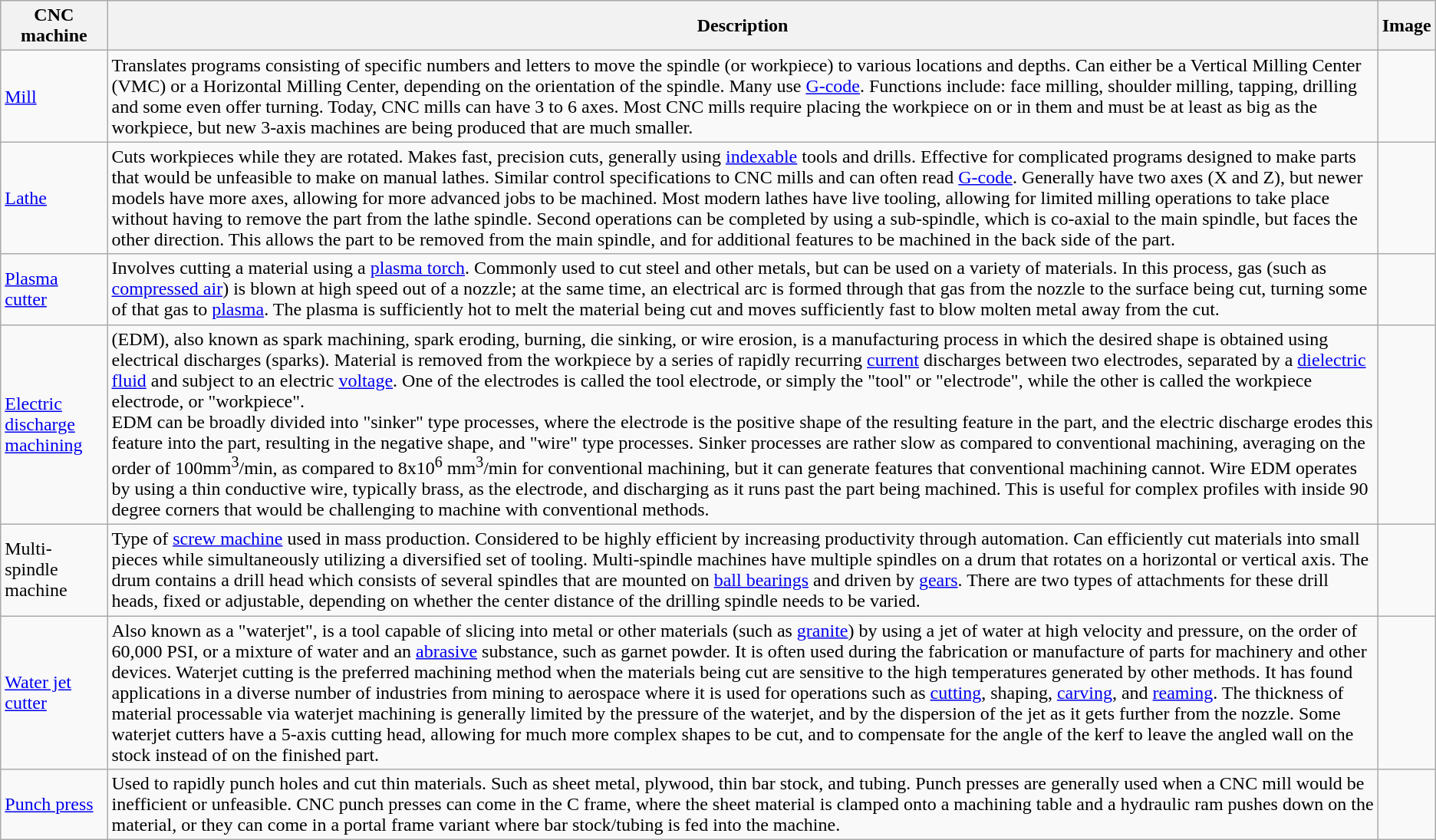<table class="wikitable">
<tr>
<th>CNC machine</th>
<th>Description</th>
<th>Image</th>
</tr>
<tr>
<td><a href='#'>Mill</a></td>
<td>Translates programs consisting of specific numbers and letters to move the spindle (or workpiece) to various locations and depths. Can either be a Vertical Milling Center (VMC) or a Horizontal Milling Center, depending on the orientation of the spindle. Many use <a href='#'>G-code</a>. Functions include: face milling, shoulder milling, tapping, drilling and some even offer turning. Today, CNC mills can have 3 to 6 axes. Most CNC mills require placing the workpiece on or in them and must be at least as big as the workpiece, but new 3-axis machines are being produced that are much smaller.</td>
<td></td>
</tr>
<tr>
<td><a href='#'>Lathe</a></td>
<td>Cuts workpieces while they are rotated. Makes fast, precision cuts, generally using <a href='#'>indexable</a> tools and drills. Effective for complicated programs designed to make parts that would be unfeasible to make on manual lathes. Similar control specifications to CNC mills and can often read <a href='#'>G-code</a>. Generally have two axes (X and Z), but newer models have more axes, allowing for more advanced jobs to be machined. Most modern lathes have live tooling, allowing for limited milling operations to take place without having to remove the part from the lathe spindle. Second operations can be completed by using a sub-spindle, which is co-axial to the main spindle, but faces the other direction. This allows the part to be removed from the main spindle, and for additional features to be machined in the back side of the part.</td>
<td></td>
</tr>
<tr>
<td><a href='#'>Plasma cutter</a></td>
<td>Involves cutting a material using a <a href='#'>plasma torch</a>. Commonly used to cut steel and other metals, but can be used on a variety of materials. In this process, gas (such as <a href='#'>compressed air</a>) is blown at high speed out of a nozzle; at the same time, an electrical arc is formed through that gas from the nozzle to the surface being cut, turning some of that gas to <a href='#'>plasma</a>. The plasma is sufficiently hot to melt the material being cut and moves sufficiently fast to blow molten metal away from the cut.</td>
<td></td>
</tr>
<tr>
<td><a href='#'>Electric discharge machining</a></td>
<td>(EDM), also known as spark machining, spark eroding, burning, die sinking, or wire erosion, is a manufacturing process in which the desired shape is obtained using electrical discharges (sparks). Material is removed from the workpiece by a series of rapidly recurring <a href='#'>current</a> discharges between two electrodes, separated by a <a href='#'>dielectric fluid</a> and subject to an electric <a href='#'>voltage</a>. One of the electrodes is called the tool electrode, or simply the "tool" or "electrode", while the other is called the workpiece electrode, or "workpiece".<br>EDM can be broadly divided into "sinker" type processes, where the electrode is the positive shape of the resulting feature in the part, and the electric discharge erodes this feature into the part, resulting in the negative shape, and "wire" type processes. Sinker processes are rather slow as compared to conventional machining, averaging on the order of 100mm<sup>3</sup>/min, as compared to 8x10<sup>6</sup> mm<sup>3</sup>/min for conventional machining, but it can generate features that conventional machining cannot. Wire EDM operates by using a thin conductive wire, typically brass, as the electrode, and discharging as it runs past the part being machined. This is useful for complex profiles with inside 90 degree corners that would be challenging to machine with conventional methods.</td>
<td><br></td>
</tr>
<tr>
<td>Multi-spindle machine</td>
<td>Type of <a href='#'>screw machine</a> used in mass production. Considered to be highly efficient by increasing productivity through automation. Can efficiently cut materials into small pieces while simultaneously utilizing a diversified set of tooling. Multi-spindle machines have multiple spindles on a drum that rotates on a horizontal or vertical axis. The drum contains a drill head which consists of several spindles that are mounted on <a href='#'>ball bearings</a> and driven by <a href='#'>gears</a>. There are two types of attachments for these drill heads, fixed or adjustable, depending on whether the center distance of the drilling spindle needs to be varied.</td>
<td></td>
</tr>
<tr>
<td><a href='#'>Water jet cutter</a></td>
<td>Also known as a "waterjet", is a tool capable of slicing into metal or other materials (such as <a href='#'>granite</a>) by using a jet of water at high velocity and pressure, on the order of 60,000 PSI, or a mixture of water and an <a href='#'>abrasive</a> substance, such as garnet powder. It is often used during the fabrication or manufacture of parts for machinery and other devices. Waterjet cutting is the preferred machining method when the materials being cut are sensitive to the high temperatures generated by other methods. It has found applications in a diverse number of industries from mining to aerospace where it is used for operations such as <a href='#'>cutting</a>, shaping, <a href='#'>carving</a>, and <a href='#'>reaming</a>. The thickness of material processable via waterjet machining is generally limited by the pressure of the waterjet, and by the dispersion of the jet as it gets further from the nozzle. Some waterjet cutters have a 5-axis cutting head, allowing for much more complex shapes to be cut, and to compensate for the angle of the kerf to leave the angled wall on the stock instead of on the finished part.</td>
<td></td>
</tr>
<tr>
<td><a href='#'>Punch press</a></td>
<td>Used to rapidly punch holes and cut thin materials. Such as sheet metal, plywood, thin bar stock, and tubing. Punch presses are generally used when a CNC mill would be inefficient or unfeasible. CNC punch presses can come in the C frame, where the sheet material is clamped onto a machining table and a hydraulic ram pushes down on the material, or they can come in a portal frame variant where bar stock/tubing is fed into the machine.</td>
<td></td>
</tr>
</table>
